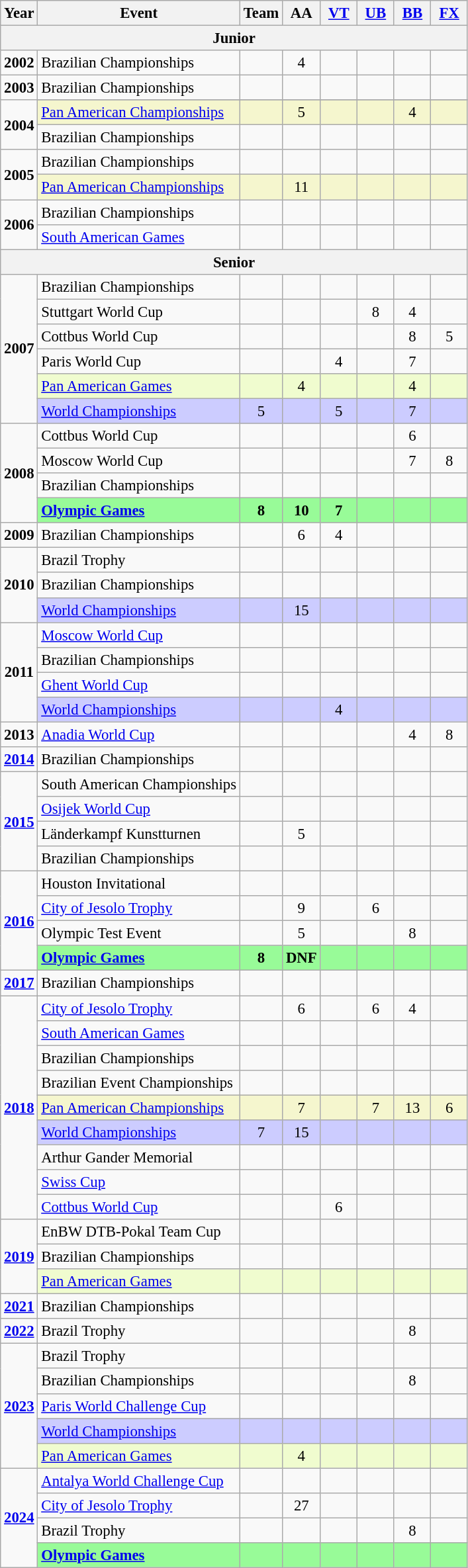<table class="wikitable" style="text-align:center; font-size:95%;">
<tr>
<th align=center>Year</th>
<th align=center>Event</th>
<th style="width:30px;">Team</th>
<th style="width:30px;">AA</th>
<th style="width:30px;"><a href='#'>VT</a></th>
<th style="width:30px;"><a href='#'>UB</a></th>
<th style="width:30px;"><a href='#'>BB</a></th>
<th style="width:30px;"><a href='#'>FX</a></th>
</tr>
<tr>
<th colspan="8"><strong>Junior</strong></th>
</tr>
<tr>
<td rowspan="1"><strong>2002</strong></td>
<td align=left>Brazilian Championships</td>
<td></td>
<td>4</td>
<td></td>
<td></td>
<td></td>
<td></td>
</tr>
<tr>
<td rowspan="1"><strong>2003</strong></td>
<td align=left>Brazilian Championships</td>
<td></td>
<td></td>
<td></td>
<td></td>
<td></td>
<td></td>
</tr>
<tr>
<td rowspan="3"><strong>2004</strong></td>
</tr>
<tr bgcolor="#f5f6ce">
<td align=left><a href='#'>Pan American Championships</a></td>
<td></td>
<td>5</td>
<td></td>
<td></td>
<td>4</td>
<td></td>
</tr>
<tr>
<td align=left>Brazilian Championships</td>
<td></td>
<td></td>
<td></td>
<td></td>
<td></td>
<td></td>
</tr>
<tr>
<td rowspan="2"><strong>2005</strong></td>
<td align=left>Brazilian Championships</td>
<td></td>
<td></td>
<td></td>
<td></td>
<td></td>
<td></td>
</tr>
<tr bgcolor="#f5f6ce">
<td align=left><a href='#'>Pan American Championships</a></td>
<td></td>
<td>11</td>
<td></td>
<td></td>
<td></td>
<td></td>
</tr>
<tr>
<td rowspan="2"><strong>2006</strong></td>
<td align=left>Brazilian Championships</td>
<td></td>
<td></td>
<td></td>
<td></td>
<td></td>
<td></td>
</tr>
<tr>
<td align=left><a href='#'>South American Games</a></td>
<td></td>
<td></td>
<td></td>
<td></td>
<td></td>
<td></td>
</tr>
<tr>
<th colspan="8"><strong>Senior</strong></th>
</tr>
<tr>
<td rowspan="6"><strong>2007</strong></td>
<td align=left>Brazilian Championships</td>
<td></td>
<td></td>
<td></td>
<td></td>
<td></td>
<td></td>
</tr>
<tr>
<td align=left>Stuttgart World Cup</td>
<td></td>
<td></td>
<td></td>
<td>8</td>
<td>4</td>
<td></td>
</tr>
<tr>
<td align=left>Cottbus World Cup</td>
<td></td>
<td></td>
<td></td>
<td></td>
<td>8</td>
<td>5</td>
</tr>
<tr>
<td align=left>Paris World Cup</td>
<td></td>
<td></td>
<td>4</td>
<td></td>
<td>7</td>
<td></td>
</tr>
<tr bgcolor=#f0fccf>
<td align=left><a href='#'>Pan American Games</a></td>
<td></td>
<td>4</td>
<td></td>
<td></td>
<td>4</td>
<td></td>
</tr>
<tr style="background:#ccf;">
<td align=left><a href='#'>World Championships</a></td>
<td>5</td>
<td></td>
<td>5</td>
<td></td>
<td>7</td>
<td></td>
</tr>
<tr>
<td rowspan="4"><strong>2008</strong></td>
<td align=left>Cottbus World Cup</td>
<td></td>
<td></td>
<td></td>
<td></td>
<td>6</td>
<td></td>
</tr>
<tr>
<td align=left>Moscow World Cup</td>
<td></td>
<td></td>
<td></td>
<td></td>
<td>7</td>
<td>8</td>
</tr>
<tr>
<td align=left>Brazilian Championships</td>
<td></td>
<td></td>
<td></td>
<td></td>
<td></td>
<td></td>
</tr>
<tr style="background:#98fb98;">
<td align=left><strong><a href='#'>Olympic Games</a></strong></td>
<td><strong>8</strong></td>
<td><strong>10</strong></td>
<td><strong>7</strong></td>
<td></td>
<td></td>
<td></td>
</tr>
<tr>
<td rowspan="1"><strong>2009</strong></td>
<td align=left>Brazilian Championships</td>
<td></td>
<td>6</td>
<td>4</td>
<td></td>
<td></td>
<td></td>
</tr>
<tr>
<td rowspan="3"><strong>2010</strong></td>
<td align=left>Brazil Trophy</td>
<td></td>
<td></td>
<td></td>
<td></td>
<td></td>
<td></td>
</tr>
<tr>
<td align=left>Brazilian Championships</td>
<td></td>
<td></td>
<td></td>
<td></td>
<td></td>
<td></td>
</tr>
<tr style="background:#ccf;">
<td align=left><a href='#'>World Championships</a></td>
<td></td>
<td>15</td>
<td></td>
<td></td>
<td></td>
<td></td>
</tr>
<tr>
<td rowspan="4"><strong>2011</strong></td>
<td align=left><a href='#'>Moscow World Cup</a></td>
<td></td>
<td></td>
<td></td>
<td></td>
<td></td>
<td></td>
</tr>
<tr>
<td align=left>Brazilian Championships</td>
<td></td>
<td></td>
<td></td>
<td></td>
<td></td>
<td></td>
</tr>
<tr>
<td align=left><a href='#'>Ghent World Cup</a></td>
<td></td>
<td></td>
<td></td>
<td></td>
<td></td>
<td></td>
</tr>
<tr style="background:#ccf;">
<td align=left><a href='#'>World Championships</a></td>
<td></td>
<td></td>
<td>4</td>
<td></td>
<td></td>
<td></td>
</tr>
<tr>
<td rowspan="1"><strong>2013</strong></td>
<td align=left><a href='#'>Anadia World Cup</a></td>
<td></td>
<td></td>
<td></td>
<td></td>
<td>4</td>
<td>8</td>
</tr>
<tr>
<td rowspan="1"><strong><a href='#'>2014</a></strong></td>
<td align=left>Brazilian Championships</td>
<td></td>
<td></td>
<td></td>
<td></td>
<td></td>
<td></td>
</tr>
<tr>
<td rowspan="4"><strong><a href='#'>2015</a></strong></td>
<td align=left>South American Championships</td>
<td></td>
<td></td>
<td></td>
<td></td>
<td></td>
<td></td>
</tr>
<tr>
<td align=left><a href='#'>Osijek World Cup</a></td>
<td></td>
<td></td>
<td></td>
<td></td>
<td></td>
<td></td>
</tr>
<tr>
<td align=left>Länderkampf Kunstturnen</td>
<td></td>
<td>5</td>
<td></td>
<td></td>
<td></td>
<td></td>
</tr>
<tr>
<td align=left>Brazilian Championships</td>
<td></td>
<td></td>
<td></td>
<td></td>
<td></td>
<td></td>
</tr>
<tr>
<td rowspan="4"><strong><a href='#'>2016</a></strong></td>
<td align=left>Houston Invitational</td>
<td></td>
<td></td>
<td></td>
<td></td>
<td></td>
<td></td>
</tr>
<tr>
<td align=left><a href='#'>City of Jesolo Trophy</a></td>
<td></td>
<td>9</td>
<td></td>
<td>6</td>
<td></td>
<td></td>
</tr>
<tr>
<td align=left>Olympic Test Event</td>
<td></td>
<td>5</td>
<td></td>
<td></td>
<td>8</td>
<td></td>
</tr>
<tr style="background:#98fb98;">
<td align=left><strong><a href='#'>Olympic Games</a></strong></td>
<td><strong>8</strong></td>
<td><strong>DNF</strong></td>
<td></td>
<td></td>
<td></td>
<td></td>
</tr>
<tr>
<td rowspan="1"><strong><a href='#'>2017</a></strong></td>
<td align=left>Brazilian Championships</td>
<td></td>
<td></td>
<td></td>
<td></td>
<td></td>
<td></td>
</tr>
<tr>
<td rowspan="9"><strong><a href='#'>2018</a></strong></td>
<td align=left><a href='#'>City of Jesolo Trophy</a></td>
<td></td>
<td>6</td>
<td></td>
<td>6</td>
<td>4</td>
<td></td>
</tr>
<tr>
<td align=left><a href='#'>South American Games</a></td>
<td></td>
<td></td>
<td></td>
<td></td>
<td></td>
<td></td>
</tr>
<tr>
<td align=left>Brazilian Championships</td>
<td></td>
<td></td>
<td></td>
<td></td>
<td></td>
<td></td>
</tr>
<tr>
<td align=left>Brazilian Event Championships</td>
<td></td>
<td></td>
<td></td>
<td></td>
<td></td>
<td></td>
</tr>
<tr bgcolor=#F5F6CE>
<td align=left><a href='#'>Pan American Championships</a></td>
<td></td>
<td>7</td>
<td></td>
<td>7</td>
<td>13</td>
<td>6</td>
</tr>
<tr style="background:#ccf;">
<td align=left><a href='#'>World Championships</a></td>
<td>7</td>
<td>15</td>
<td></td>
<td></td>
<td></td>
<td></td>
</tr>
<tr>
<td align=left>Arthur Gander Memorial</td>
<td></td>
<td></td>
<td></td>
<td></td>
<td></td>
<td></td>
</tr>
<tr>
<td align=left><a href='#'>Swiss Cup</a></td>
<td></td>
<td></td>
<td></td>
<td></td>
<td></td>
<td></td>
</tr>
<tr>
<td align=left><a href='#'>Cottbus World Cup</a></td>
<td></td>
<td></td>
<td>6</td>
<td></td>
<td></td>
<td></td>
</tr>
<tr>
<td rowspan="3"><strong><a href='#'>2019</a></strong></td>
<td align=left>EnBW DTB-Pokal Team Cup</td>
<td></td>
<td></td>
<td></td>
<td></td>
<td></td>
<td></td>
</tr>
<tr>
<td align=left>Brazilian Championships</td>
<td></td>
<td></td>
<td></td>
<td></td>
<td></td>
<td></td>
</tr>
<tr bgcolor=#f0fccf>
<td align=left><a href='#'>Pan American Games</a></td>
<td></td>
<td></td>
<td></td>
<td></td>
<td></td>
<td></td>
</tr>
<tr>
<td rowspan="1"><strong><a href='#'>2021</a></strong></td>
<td align=left>Brazilian Championships</td>
<td></td>
<td></td>
<td></td>
<td></td>
<td></td>
<td></td>
</tr>
<tr>
<td rowspan="1"><strong><a href='#'>2022</a></strong></td>
<td align=left>Brazil Trophy</td>
<td></td>
<td></td>
<td></td>
<td></td>
<td>8</td>
<td></td>
</tr>
<tr>
<td rowspan="5"><strong><a href='#'>2023</a></strong></td>
<td align=left>Brazil Trophy</td>
<td></td>
<td></td>
<td></td>
<td></td>
<td></td>
<td></td>
</tr>
<tr>
<td align=left>Brazilian Championships</td>
<td></td>
<td></td>
<td></td>
<td></td>
<td>8</td>
<td></td>
</tr>
<tr>
<td align=left><a href='#'>Paris World Challenge Cup</a></td>
<td></td>
<td></td>
<td></td>
<td></td>
<td></td>
<td></td>
</tr>
<tr bgcolor=#CCCCFF>
<td align=left><a href='#'>World Championships</a></td>
<td></td>
<td></td>
<td></td>
<td></td>
<td></td>
<td></td>
</tr>
<tr bgcolor=#f0fccf>
<td align=left><a href='#'>Pan American Games</a></td>
<td></td>
<td>4</td>
<td></td>
<td></td>
<td></td>
<td></td>
</tr>
<tr>
<td rowspan="4"><strong><a href='#'>2024</a></strong></td>
<td align=left><a href='#'>Antalya World Challenge Cup</a></td>
<td></td>
<td></td>
<td></td>
<td></td>
<td></td>
<td></td>
</tr>
<tr>
<td align=left><a href='#'>City of Jesolo Trophy</a></td>
<td></td>
<td>27</td>
<td></td>
<td></td>
<td></td>
<td></td>
</tr>
<tr>
<td align=left>Brazil Trophy</td>
<td></td>
<td></td>
<td></td>
<td></td>
<td>8</td>
<td></td>
</tr>
<tr bgcolor=98FB98>
<td align=left><strong><a href='#'>Olympic Games</a></strong></td>
<td></td>
<td></td>
<td></td>
<td></td>
<td></td>
<td></td>
</tr>
</table>
